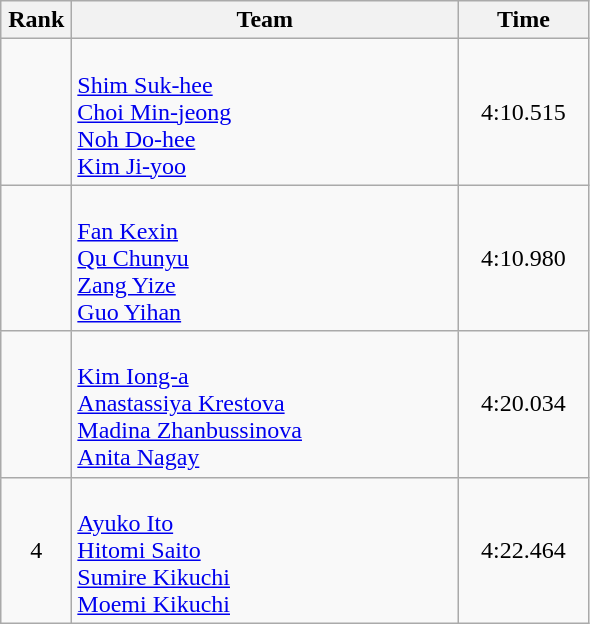<table class=wikitable style="text-align:center">
<tr>
<th width=40>Rank</th>
<th width=250>Team</th>
<th width=80>Time</th>
</tr>
<tr>
<td></td>
<td align=left><br><a href='#'>Shim Suk-hee</a><br><a href='#'>Choi Min-jeong</a><br><a href='#'>Noh Do-hee</a><br><a href='#'>Kim Ji-yoo</a></td>
<td>4:10.515</td>
</tr>
<tr>
<td></td>
<td align=left><br><a href='#'>Fan Kexin</a><br><a href='#'>Qu Chunyu</a><br><a href='#'>Zang Yize</a><br><a href='#'>Guo Yihan</a></td>
<td>4:10.980</td>
</tr>
<tr>
<td></td>
<td align=left><br><a href='#'>Kim Iong-a</a><br><a href='#'>Anastassiya Krestova</a><br><a href='#'>Madina Zhanbussinova</a><br><a href='#'>Anita Nagay</a></td>
<td>4:20.034</td>
</tr>
<tr>
<td>4</td>
<td align=left><br><a href='#'>Ayuko Ito</a><br><a href='#'>Hitomi Saito</a><br><a href='#'>Sumire Kikuchi</a><br><a href='#'>Moemi Kikuchi</a></td>
<td>4:22.464</td>
</tr>
</table>
